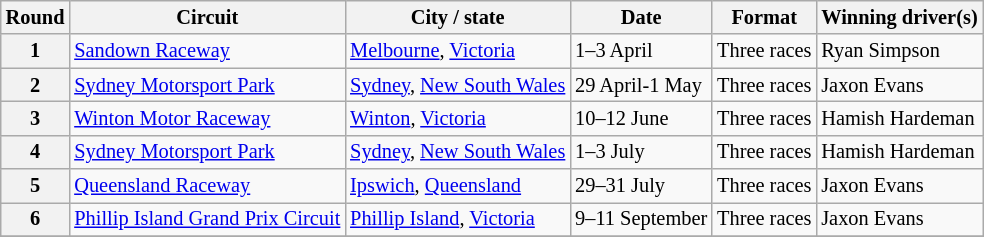<table class="wikitable" style="font-size: 85%">
<tr>
<th>Round</th>
<th>Circuit</th>
<th>City / state</th>
<th>Date</th>
<th>Format</th>
<th>Winning driver(s)</th>
</tr>
<tr>
<th>1</th>
<td> <a href='#'>Sandown Raceway</a></td>
<td><a href='#'>Melbourne</a>, <a href='#'>Victoria</a></td>
<td>1–3 April</td>
<td>Three races</td>
<td> Ryan Simpson</td>
</tr>
<tr>
<th>2</th>
<td> <a href='#'>Sydney Motorsport Park</a></td>
<td><a href='#'>Sydney</a>, <a href='#'>New South Wales</a></td>
<td>29 April-1 May</td>
<td>Three races</td>
<td> Jaxon Evans</td>
</tr>
<tr>
<th>3</th>
<td> <a href='#'>Winton Motor Raceway</a></td>
<td><a href='#'>Winton</a>, <a href='#'>Victoria</a></td>
<td>10–12 June</td>
<td>Three races</td>
<td> Hamish Hardeman</td>
</tr>
<tr>
<th>4</th>
<td> <a href='#'>Sydney Motorsport Park</a></td>
<td><a href='#'>Sydney</a>, <a href='#'>New South Wales</a></td>
<td>1–3 July</td>
<td>Three races</td>
<td> Hamish Hardeman</td>
</tr>
<tr>
<th>5</th>
<td> <a href='#'>Queensland Raceway</a></td>
<td><a href='#'>Ipswich</a>, <a href='#'>Queensland</a></td>
<td>29–31 July</td>
<td>Three races</td>
<td> Jaxon Evans</td>
</tr>
<tr>
<th>6</th>
<td> <a href='#'>Phillip Island Grand Prix Circuit</a></td>
<td><a href='#'>Phillip Island</a>, <a href='#'>Victoria</a></td>
<td>9–11 September</td>
<td>Three races</td>
<td> Jaxon Evans</td>
</tr>
<tr>
</tr>
</table>
